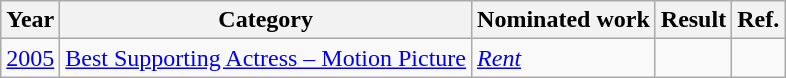<table class="wikitable">
<tr>
<th>Year</th>
<th>Category</th>
<th>Nominated work</th>
<th>Result</th>
<th>Ref.</th>
</tr>
<tr>
<td><a href='#'>2005</a></td>
<td><a href='#'>Best Supporting Actress – Motion Picture</a></td>
<td><em><a href='#'>Rent</a></em></td>
<td></td>
<td></td>
</tr>
</table>
